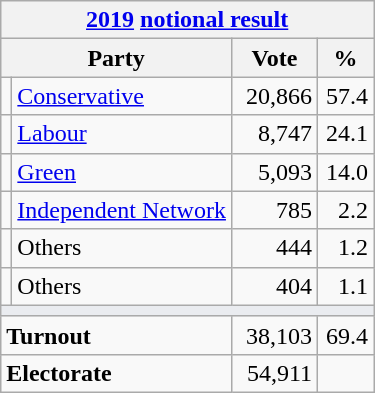<table class="wikitable">
<tr>
<th colspan="4"><a href='#'>2019</a> <a href='#'>notional result</a></th>
</tr>
<tr>
<th bgcolor="#DDDDFF" width="130px" colspan="2">Party</th>
<th bgcolor="#DDDDFF" width="50px">Vote</th>
<th bgcolor="#DDDDFF" width="30px">%</th>
</tr>
<tr>
<td></td>
<td><a href='#'>Conservative</a></td>
<td align=right>20,866</td>
<td align=right>57.4</td>
</tr>
<tr>
<td></td>
<td><a href='#'>Labour</a></td>
<td align=right>8,747</td>
<td align=right>24.1</td>
</tr>
<tr>
<td></td>
<td><a href='#'>Green</a></td>
<td align=right>5,093</td>
<td align=right>14.0</td>
</tr>
<tr>
<td></td>
<td><a href='#'>Independent Network</a></td>
<td align=right>785</td>
<td align=right>2.2</td>
</tr>
<tr>
<td></td>
<td>Others</td>
<td align=right>444</td>
<td align=right>1.2</td>
</tr>
<tr>
<td></td>
<td>Others</td>
<td align=right>404</td>
<td align=right>1.1</td>
</tr>
<tr>
<td colspan="4" bgcolor="#EAECF0"></td>
</tr>
<tr>
<td colspan="2"><strong>Turnout</strong></td>
<td align=right>38,103</td>
<td align=right>69.4</td>
</tr>
<tr>
<td colspan="2"><strong>Electorate</strong></td>
<td align=right>54,911</td>
</tr>
</table>
